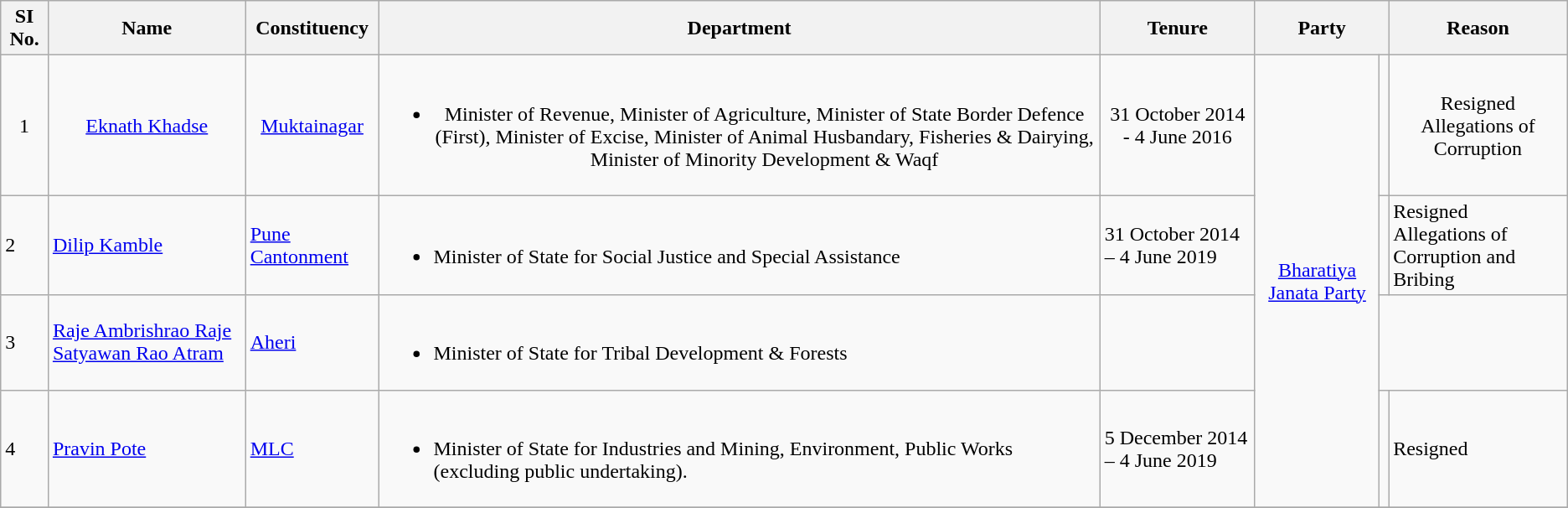<table class = "wikitable">
<tr>
<th>SI No.</th>
<th>Name</th>
<th>Constituency</th>
<th>Department</th>
<th>Tenure</th>
<th colspan="2" scope="col">Party</th>
<th>Reason</th>
</tr>
<tr style="text-align:center; height:60px;">
<td>1</td>
<td><a href='#'>Eknath Khadse</a></td>
<td><a href='#'>Muktainagar</a></td>
<td><br><ul><li>Minister of Revenue, Minister of Agriculture, Minister of State Border Defence (First), Minister of Excise, Minister of Animal Husbandary, Fisheries & Dairying, Minister of Minority Development & Waqf</li></ul></td>
<td>31 October 2014 - 4 June 2016</td>
<td rowspan="4"><a href='#'>Bharatiya Janata Party</a></td>
<td></td>
<td>Resigned<br>Allegations of Corruption</td>
</tr>
<tr style="text-align:center: height:60px:">
<td>2</td>
<td><a href='#'>Dilip Kamble</a></td>
<td><a href='#'>Pune Cantonment</a></td>
<td><br><ul><li>Minister of State for Social Justice and Special Assistance</li></ul></td>
<td>31 October 2014 – 4 June 2019</td>
<td></td>
<td>Resigned<br>Allegations of Corruption and Bribing</td>
</tr>
<tr style="text-align:center: height:60px:">
<td>3</td>
<td><a href='#'>Raje Ambrishrao Raje Satyawan Rao Atram</a></td>
<td><a href='#'>Aheri</a></td>
<td><br><ul><li>Minister of State for Tribal Development & Forests</li></ul></td>
<td></td>
</tr>
<tr style="text-align:center: height:60px:">
<td>4</td>
<td><a href='#'>Pravin Pote</a></td>
<td><a href='#'>MLC</a></td>
<td><br><ul><li>Minister of State for Industries and Mining, Environment, Public Works (excluding public undertaking).</li></ul></td>
<td>5 December 2014 – 4 June 2019</td>
<td></td>
<td>Resigned</td>
</tr>
<tr style="text-align:center: height:60px:">
</tr>
</table>
